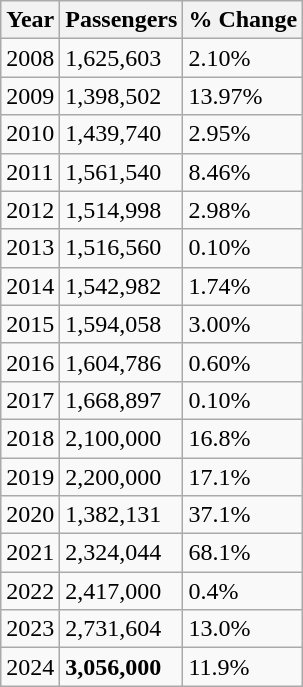<table class="wikitable">
<tr>
<th>Year</th>
<th>Passengers</th>
<th>% Change</th>
</tr>
<tr>
<td>2008</td>
<td>1,625,603</td>
<td>2.10%</td>
</tr>
<tr>
<td>2009</td>
<td>1,398,502</td>
<td>13.97%</td>
</tr>
<tr>
<td>2010</td>
<td>1,439,740</td>
<td>2.95%</td>
</tr>
<tr>
<td>2011</td>
<td>1,561,540</td>
<td>8.46%</td>
</tr>
<tr>
<td>2012</td>
<td>1,514,998</td>
<td>2.98%</td>
</tr>
<tr>
<td>2013</td>
<td>1,516,560</td>
<td>0.10%</td>
</tr>
<tr>
<td>2014</td>
<td>1,542,982</td>
<td>1.74%</td>
</tr>
<tr>
<td>2015</td>
<td>1,594,058</td>
<td>3.00%</td>
</tr>
<tr>
<td>2016</td>
<td>1,604,786</td>
<td>0.60%</td>
</tr>
<tr>
<td>2017</td>
<td>1,668,897</td>
<td>0.10%</td>
</tr>
<tr>
<td>2018</td>
<td>2,100,000</td>
<td>16.8%</td>
</tr>
<tr>
<td>2019</td>
<td>2,200,000</td>
<td>17.1%</td>
</tr>
<tr>
<td>2020</td>
<td>1,382,131</td>
<td>37.1%</td>
</tr>
<tr>
<td>2021</td>
<td>2,324,044</td>
<td>68.1%</td>
</tr>
<tr>
<td>2022</td>
<td>2,417,000</td>
<td>0.4%</td>
</tr>
<tr>
<td>2023</td>
<td>2,731,604</td>
<td>13.0%</td>
</tr>
<tr>
<td>2024</td>
<td><strong>3,056,000</strong></td>
<td>11.9%</td>
</tr>
</table>
